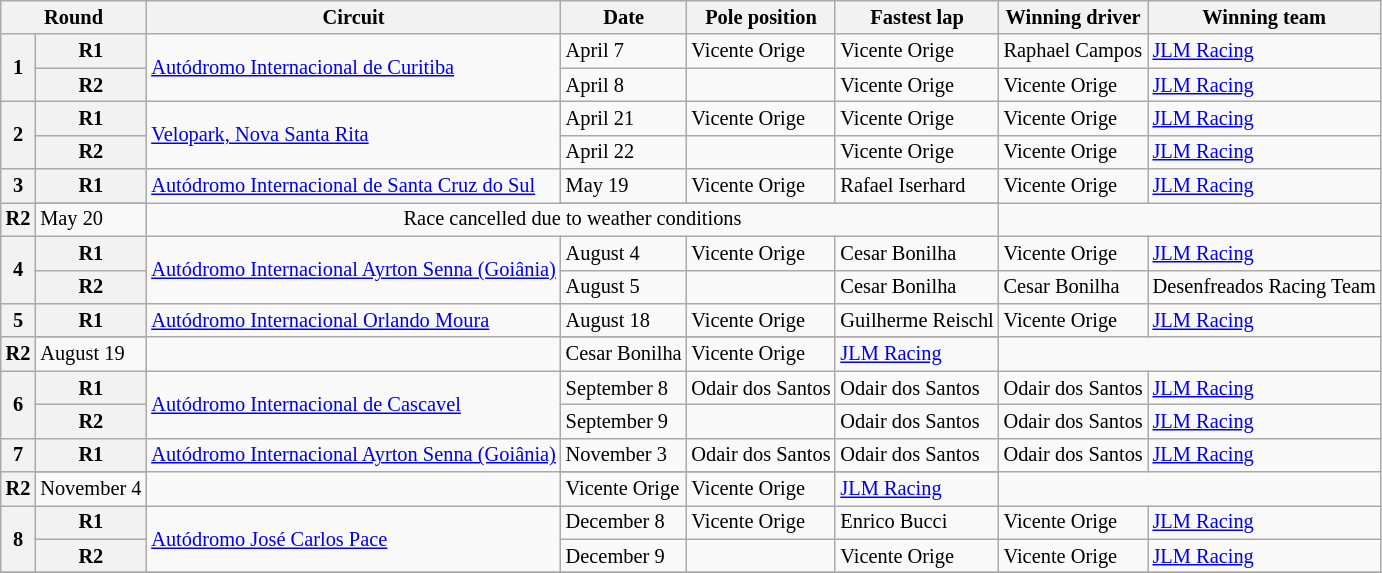<table class="wikitable" style="font-size: 85%;">
<tr>
<th colspan=2>Round</th>
<th>Circuit</th>
<th>Date</th>
<th>Pole position</th>
<th>Fastest lap</th>
<th>Winning driver</th>
<th>Winning team</th>
</tr>
<tr>
<th rowspan=2>1</th>
<th>R1</th>
<td rowspan=2><a href='#'>Autódromo Internacional de Curitiba</a></td>
<td>April 7</td>
<td> Vicente Orige</td>
<td> Vicente Orige</td>
<td> Raphael Campos</td>
<td><a href='#'>JLM Racing</a></td>
</tr>
<tr>
<th>R2</th>
<td>April 8</td>
<td></td>
<td> Vicente Orige</td>
<td> Vicente Orige</td>
<td><a href='#'>JLM Racing</a></td>
</tr>
<tr>
<th rowspan=2>2</th>
<th>R1</th>
<td rowspan=2><a href='#'>Velopark, Nova Santa Rita</a></td>
<td>April 21</td>
<td> Vicente Orige</td>
<td> Vicente Orige</td>
<td> Vicente Orige</td>
<td><a href='#'>JLM Racing</a></td>
</tr>
<tr>
<th>R2</th>
<td>April 22</td>
<td></td>
<td> Vicente Orige</td>
<td> Vicente Orige</td>
<td><a href='#'>JLM Racing</a></td>
</tr>
<tr>
<th rowspan=2>3</th>
<th>R1</th>
<td rowspan=2><a href='#'>Autódromo Internacional de Santa Cruz do Sul</a></td>
<td>May 19</td>
<td> Vicente Orige</td>
<td> Rafael Iserhard</td>
<td> Vicente Orige</td>
<td><a href='#'>JLM Racing</a></td>
</tr>
<tr>
</tr>
<tr>
<th>R2</th>
<td>May 20</td>
<td colspan=4 align=center>Race cancelled due to weather conditions</td>
</tr>
<tr>
<th rowspan=2>4</th>
<th>R1</th>
<td rowspan=2><a href='#'>Autódromo Internacional Ayrton Senna (Goiânia)</a></td>
<td>August 4</td>
<td> Vicente Orige</td>
<td> Cesar Bonilha</td>
<td> Vicente Orige</td>
<td><a href='#'>JLM Racing</a></td>
</tr>
<tr>
<th>R2</th>
<td>August 5</td>
<td></td>
<td> Cesar Bonilha</td>
<td> Cesar Bonilha</td>
<td>Desenfreados Racing Team</td>
</tr>
<tr>
<th rowspan=2>5</th>
<th>R1</th>
<td rowspan=2><a href='#'>Autódromo Internacional Orlando Moura</a></td>
<td>August 18</td>
<td> Vicente Orige</td>
<td> Guilherme Reischl</td>
<td> Vicente Orige</td>
<td><a href='#'>JLM Racing</a></td>
</tr>
<tr>
</tr>
<tr>
<th>R2</th>
<td>August 19</td>
<td></td>
<td> Cesar Bonilha</td>
<td> Vicente Orige</td>
<td><a href='#'>JLM Racing</a></td>
</tr>
<tr>
<th rowspan=2>6</th>
<th>R1</th>
<td rowspan=2><a href='#'>Autódromo Internacional de Cascavel</a></td>
<td>September 8</td>
<td> Odair dos Santos</td>
<td> Odair dos Santos</td>
<td> Odair dos Santos</td>
<td><a href='#'>JLM Racing</a></td>
</tr>
<tr>
<th>R2</th>
<td>September 9</td>
<td></td>
<td> Odair dos Santos</td>
<td> Odair dos Santos</td>
<td><a href='#'>JLM Racing</a></td>
</tr>
<tr>
<th rowspan=2>7</th>
<th>R1</th>
<td rowspan=2><a href='#'>Autódromo Internacional Ayrton Senna (Goiânia)</a></td>
<td>November 3</td>
<td> Odair dos Santos</td>
<td> Odair dos Santos</td>
<td> Odair dos Santos</td>
<td><a href='#'>JLM Racing</a></td>
</tr>
<tr>
</tr>
<tr>
<th>R2</th>
<td>November 4</td>
<td></td>
<td> Vicente Orige</td>
<td> Vicente Orige</td>
<td><a href='#'>JLM Racing</a></td>
</tr>
<tr>
<th rowspan=2>8</th>
<th>R1</th>
<td rowspan=2><a href='#'>Autódromo José Carlos Pace</a></td>
<td>December 8</td>
<td> Vicente Orige</td>
<td> Enrico Bucci</td>
<td> Vicente Orige</td>
<td><a href='#'>JLM Racing</a></td>
</tr>
<tr>
<th>R2</th>
<td>December 9</td>
<td></td>
<td> Vicente Orige</td>
<td> Vicente Orige</td>
<td><a href='#'>JLM Racing</a></td>
</tr>
<tr>
</tr>
</table>
